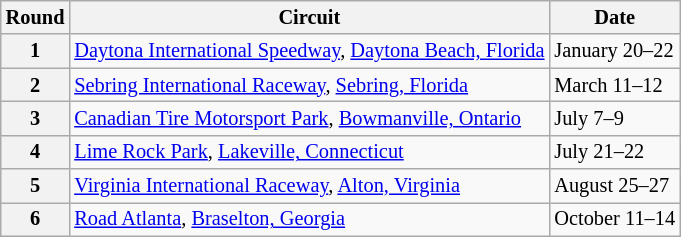<table class="wikitable" style="font-size:85%;">
<tr>
<th>Round</th>
<th>Circuit</th>
<th>Date</th>
</tr>
<tr>
<th>1</th>
<td> <a href='#'>Daytona International Speedway</a>, <a href='#'>Daytona Beach, Florida</a></td>
<td>January 20–22</td>
</tr>
<tr>
<th>2</th>
<td> <a href='#'>Sebring International Raceway</a>, <a href='#'>Sebring, Florida</a></td>
<td>March 11–12</td>
</tr>
<tr>
<th>3</th>
<td> <a href='#'>Canadian Tire Motorsport Park</a>, <a href='#'>Bowmanville, Ontario</a></td>
<td>July 7–9</td>
</tr>
<tr>
<th>4</th>
<td> <a href='#'>Lime Rock Park</a>, <a href='#'>Lakeville, Connecticut</a></td>
<td>July 21–22</td>
</tr>
<tr>
<th>5</th>
<td> <a href='#'>Virginia International Raceway</a>, <a href='#'>Alton, Virginia</a></td>
<td>August 25–27</td>
</tr>
<tr>
<th>6</th>
<td> <a href='#'>Road Atlanta</a>, <a href='#'>Braselton, Georgia</a></td>
<td>October 11–14</td>
</tr>
</table>
